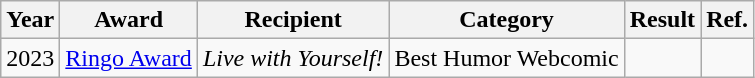<table class="wikitable plainrowheaders sortable">
<tr>
<th scope="col">Year</th>
<th scope="col">Award</th>
<th scope="col">Recipient</th>
<th scope="col">Category</th>
<th scope="col">Result</th>
<th scope="col">Ref.</th>
</tr>
<tr>
<td>2023</td>
<td><a href='#'>Ringo Award</a></td>
<td><em>Live with Yourself!</em></td>
<td>Best Humor Webcomic</td>
<td></td>
<td><br></td>
</tr>
</table>
